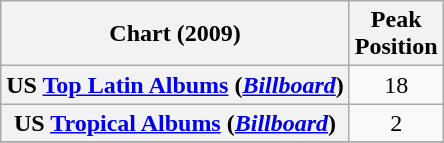<table class="wikitable plainrowheaders" style="text-align:center;">
<tr>
<th scope="col">Chart (2009)</th>
<th scope="col">Peak <br> Position</th>
</tr>
<tr>
<th scope="row">US <a href='#'>Top Latin Albums</a> (<em><a href='#'>Billboard</a></em>)</th>
<td style="text-align:center;">18</td>
</tr>
<tr>
<th scope="row">US <a href='#'>Tropical Albums</a> (<em><a href='#'>Billboard</a></em>)</th>
<td style="text-align:center;">2</td>
</tr>
<tr>
</tr>
</table>
